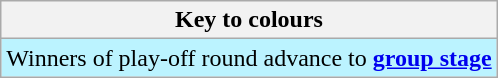<table class="wikitable">
<tr>
<th>Key to colours</th>
</tr>
<tr bgcolor=#BBF3FF>
<td>Winners of play-off round advance to <strong><a href='#'>group stage</a></strong></td>
</tr>
</table>
